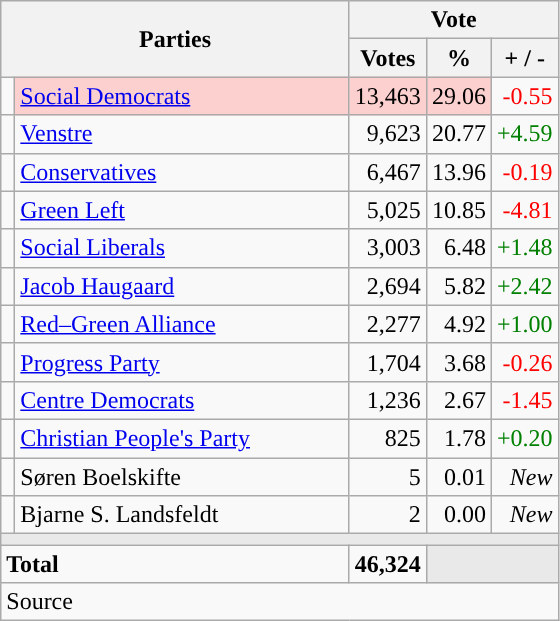<table class="wikitable" style="text-align:right;">
<tr>
<th style="text-align:centre;" rowspan="2" colspan="2" width="225">Parties</th>
<th colspan="3">Vote</th>
</tr>
<tr>
<th width="15">Votes</th>
<th width="15">%</th>
<th width="15">+ / -</th>
</tr>
<tr>
<td width="2" style="color:inherit;background:"></td>
<td bgcolor=#fbd0ce  align="left"><a href='#'>Social Democrats</a></td>
<td bgcolor=#fbd0ce>13,463</td>
<td bgcolor=#fbd0ce>29.06</td>
<td style=color:red;>-0.55</td>
</tr>
<tr>
<td width="2" style="color:inherit;background:"></td>
<td align="left"><a href='#'>Venstre</a></td>
<td>9,623</td>
<td>20.77</td>
<td style=color:green;>+4.59</td>
</tr>
<tr>
<td width="2" style="color:inherit;background:"></td>
<td align="left"><a href='#'>Conservatives</a></td>
<td>6,467</td>
<td>13.96</td>
<td style=color:red;>-0.19</td>
</tr>
<tr>
<td width="2" style="color:inherit;background:"></td>
<td align="left"><a href='#'>Green Left</a></td>
<td>5,025</td>
<td>10.85</td>
<td style=color:red;>-4.81</td>
</tr>
<tr>
<td width="2" style="color:inherit;background:"></td>
<td align="left"><a href='#'>Social Liberals</a></td>
<td>3,003</td>
<td>6.48</td>
<td style=color:green;>+1.48</td>
</tr>
<tr>
<td width="2" style="color:inherit;background:"></td>
<td align="left"><a href='#'>Jacob Haugaard</a></td>
<td>2,694</td>
<td>5.82</td>
<td style=color:green;>+2.42</td>
</tr>
<tr>
<td width="2" style="color:inherit;background:"></td>
<td align="left"><a href='#'>Red–Green Alliance</a></td>
<td>2,277</td>
<td>4.92</td>
<td style=color:green;>+1.00</td>
</tr>
<tr>
<td width="2" style="color:inherit;background:"></td>
<td align="left"><a href='#'>Progress Party</a></td>
<td>1,704</td>
<td>3.68</td>
<td style=color:red;>-0.26</td>
</tr>
<tr>
<td width="2" style="color:inherit;background:"></td>
<td align="left"><a href='#'>Centre Democrats</a></td>
<td>1,236</td>
<td>2.67</td>
<td style=color:red;>-1.45</td>
</tr>
<tr>
<td width="2" style="color:inherit;background:"></td>
<td align="left"><a href='#'>Christian People's Party</a></td>
<td>825</td>
<td>1.78</td>
<td style=color:green;>+0.20</td>
</tr>
<tr>
<td width="2" style="color:inherit;background:"></td>
<td align="left">Søren Boelskifte</td>
<td>5</td>
<td>0.01</td>
<td><em>New</em></td>
</tr>
<tr>
<td width="2" style="color:inherit;background:"></td>
<td align="left">Bjarne S. Landsfeldt</td>
<td>2</td>
<td>0.00</td>
<td><em>New</em></td>
</tr>
<tr>
<td colspan="7" bgcolor="#E9E9E9"></td>
</tr>
<tr>
<td align="left" colspan="2"><strong>Total</strong></td>
<td><strong>46,324</strong></td>
<td bgcolor="#E9E9E9" colspan="2"></td>
</tr>
<tr>
<td align="left" colspan="6">Source</td>
</tr>
</table>
